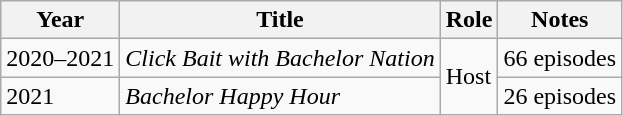<table class="wikitable">
<tr>
<th>Year</th>
<th>Title</th>
<th>Role</th>
<th>Notes</th>
</tr>
<tr>
<td>2020–2021</td>
<td><em>Click Bait with Bachelor Nation</em></td>
<td rowspan="2">Host</td>
<td>66 episodes</td>
</tr>
<tr>
<td>2021</td>
<td><em>Bachelor Happy Hour</em></td>
<td>26 episodes</td>
</tr>
</table>
